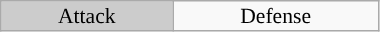<table class="wikitable"  style="width:20%; text-align:center; line-height:90%; font-size:90%;">
<tr>
<td style="background:#ccc;">Attack</td>
<td>Defense</td>
</tr>
</table>
